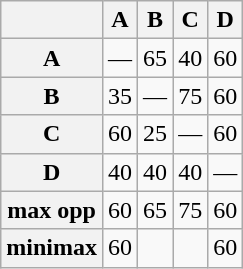<table class="wikitable">
<tr>
<th></th>
<th>A</th>
<th>B</th>
<th>C</th>
<th>D</th>
</tr>
<tr>
<th>A</th>
<td>—</td>
<td>65</td>
<td>40</td>
<td>60</td>
</tr>
<tr>
<th>B</th>
<td>35</td>
<td>—</td>
<td>75</td>
<td>60</td>
</tr>
<tr>
<th>C</th>
<td>60</td>
<td>25</td>
<td>—</td>
<td>60</td>
</tr>
<tr>
<th>D</th>
<td>40</td>
<td>40</td>
<td>40</td>
<td>—</td>
</tr>
<tr>
<th>max opp</th>
<td>60</td>
<td>65</td>
<td>75</td>
<td>60</td>
</tr>
<tr>
<th>minimax</th>
<td>60</td>
<td></td>
<td></td>
<td>60</td>
</tr>
</table>
